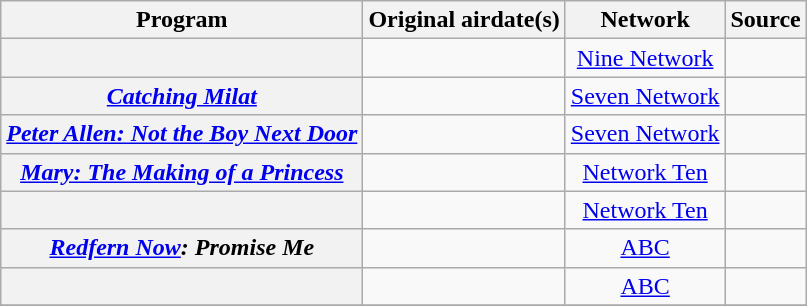<table class="wikitable plainrowheaders sortable" style="text-align:center">
<tr>
<th scope="col">Program</th>
<th scope="col">Original airdate(s)</th>
<th scope="col">Network</th>
<th scope="col" class="unsortable">Source</th>
</tr>
<tr>
<th scope="row"><em></em></th>
<td></td>
<td><a href='#'>Nine Network</a></td>
<td></td>
</tr>
<tr>
<th scope="row"><em><a href='#'>Catching Milat</a></em></th>
<td></td>
<td><a href='#'>Seven Network</a></td>
<td></td>
</tr>
<tr>
<th scope="row"><em><a href='#'>Peter Allen: Not the Boy Next Door</a></em></th>
<td></td>
<td><a href='#'>Seven Network</a></td>
<td></td>
</tr>
<tr>
<th scope="row"><em><a href='#'>Mary: The Making of a Princess</a></em></th>
<td></td>
<td><a href='#'>Network Ten</a></td>
<td></td>
</tr>
<tr>
<th scope="row"><em></em></th>
<td></td>
<td><a href='#'>Network Ten</a></td>
<td></td>
</tr>
<tr>
<th scope="row"><em><a href='#'>Redfern Now</a>: Promise Me</em></th>
<td></td>
<td><a href='#'>ABC</a></td>
<td></td>
</tr>
<tr>
<th scope="row"><em></em></th>
<td></td>
<td><a href='#'>ABC</a></td>
<td></td>
</tr>
<tr>
</tr>
</table>
